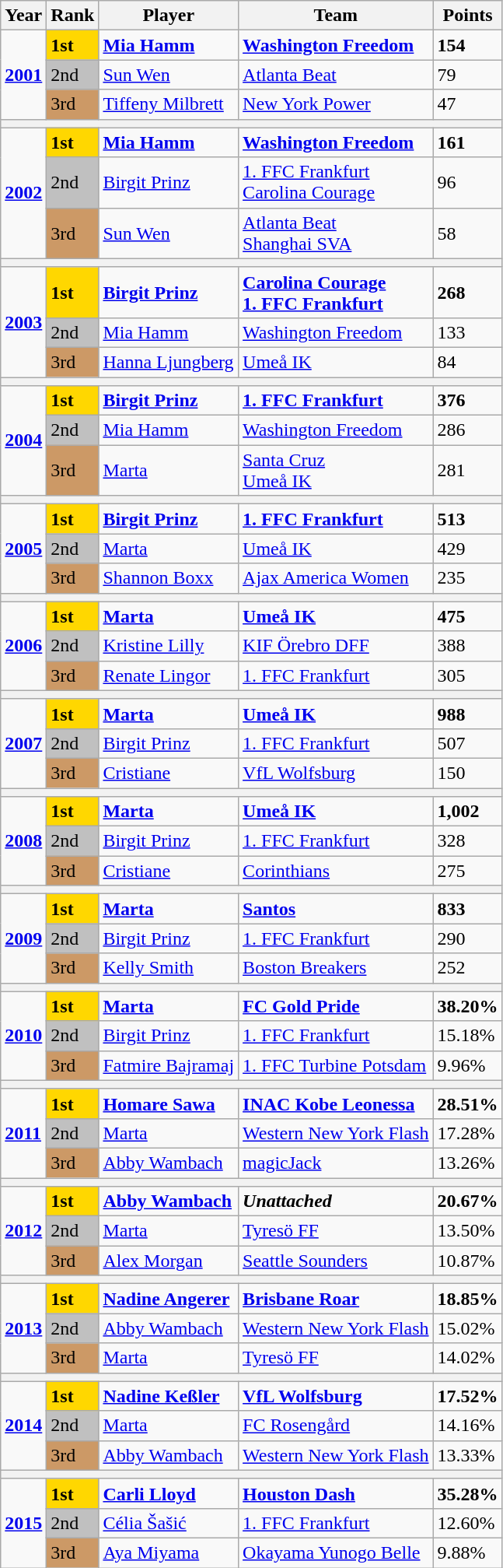<table class="wikitable">
<tr>
<th>Year</th>
<th>Rank</th>
<th>Player</th>
<th>Team</th>
<th>Points</th>
</tr>
<tr>
<td rowspan="3"><strong><a href='#'>2001</a></strong></td>
<td scope="col" style="background-color:gold"><strong>1st</strong></td>
<td> <strong><a href='#'>Mia Hamm</a></strong></td>
<td> <strong><a href='#'>Washington Freedom</a></strong></td>
<td><strong>154</strong></td>
</tr>
<tr>
<td scope="col" style="background-color:silver">2nd</td>
<td> <a href='#'>Sun Wen</a></td>
<td> <a href='#'>Atlanta Beat</a></td>
<td>79</td>
</tr>
<tr>
<td scope="col" style="background-color:#cc9966">3rd</td>
<td> <a href='#'>Tiffeny Milbrett</a></td>
<td> <a href='#'>New York Power</a></td>
<td>47</td>
</tr>
<tr>
<th colspan="5"></th>
</tr>
<tr>
<td rowspan="3"><strong><a href='#'>2002</a></strong></td>
<td scope="col" style="background-color:gold"><strong>1st</strong></td>
<td> <strong><a href='#'>Mia Hamm</a></strong></td>
<td> <strong><a href='#'>Washington Freedom</a></strong></td>
<td><strong>161</strong></td>
</tr>
<tr>
<td scope="col" style="background-color:silver">2nd</td>
<td> <a href='#'>Birgit Prinz</a></td>
<td> <a href='#'>1. FFC Frankfurt</a><br> <a href='#'>Carolina Courage</a></td>
<td>96</td>
</tr>
<tr>
<td scope="col" style="background-color:#cc9966">3rd</td>
<td> <a href='#'>Sun Wen</a></td>
<td> <a href='#'>Atlanta Beat</a> <br> <a href='#'>Shanghai SVA</a></td>
<td>58</td>
</tr>
<tr>
<th colspan="5"></th>
</tr>
<tr>
<td rowspan="3"><strong><a href='#'>2003</a></strong></td>
<td scope="col" style="background-color:gold"><strong>1st</strong></td>
<td> <strong><a href='#'>Birgit Prinz</a></strong></td>
<td><strong> <a href='#'>Carolina Courage</a><br> <a href='#'>1. FFC Frankfurt</a></strong></td>
<td><strong>268</strong></td>
</tr>
<tr>
<td scope="col" style="background-color:silver">2nd</td>
<td> <a href='#'>Mia Hamm</a></td>
<td> <a href='#'>Washington Freedom</a></td>
<td>133</td>
</tr>
<tr>
<td scope="col" style="background-color:#cc9966">3rd</td>
<td> <a href='#'>Hanna Ljungberg</a></td>
<td> <a href='#'>Umeå IK</a></td>
<td>84</td>
</tr>
<tr>
<th colspan="5"></th>
</tr>
<tr>
<td rowspan="3"><strong><a href='#'>2004</a></strong></td>
<td scope="col" style="background-color:gold"><strong>1st</strong></td>
<td> <strong><a href='#'>Birgit Prinz</a></strong></td>
<td> <strong><a href='#'>1. FFC Frankfurt</a></strong></td>
<td><strong>376</strong></td>
</tr>
<tr>
<td scope="col" style="background-color:silver">2nd</td>
<td> <a href='#'>Mia Hamm</a></td>
<td> <a href='#'>Washington Freedom</a></td>
<td>286</td>
</tr>
<tr>
<td scope="col" style="background-color:#cc9966">3rd</td>
<td> <a href='#'>Marta</a></td>
<td> <a href='#'>Santa Cruz</a> <br> <a href='#'>Umeå IK</a></td>
<td>281</td>
</tr>
<tr>
<th colspan="5"></th>
</tr>
<tr>
<td rowspan="3"><strong><a href='#'>2005</a></strong></td>
<td scope="col" style="background-color:gold"><strong>1st</strong></td>
<td> <strong><a href='#'>Birgit Prinz</a></strong></td>
<td> <strong><a href='#'>1. FFC Frankfurt</a></strong></td>
<td><strong>513</strong></td>
</tr>
<tr>
<td scope="col" style="background-color:silver">2nd</td>
<td> <a href='#'>Marta</a></td>
<td> <a href='#'>Umeå IK</a></td>
<td>429</td>
</tr>
<tr>
<td scope="col" style="background-color:#cc9966">3rd</td>
<td> <a href='#'>Shannon Boxx</a></td>
<td> <a href='#'>Ajax America Women</a></td>
<td>235</td>
</tr>
<tr>
<th colspan="5"></th>
</tr>
<tr>
<td rowspan="3"><strong><a href='#'>2006</a></strong></td>
<td scope="col" style="background-color:gold"><strong>1st</strong></td>
<td> <strong><a href='#'>Marta</a></strong></td>
<td> <strong><a href='#'>Umeå IK</a></strong></td>
<td><strong>475</strong></td>
</tr>
<tr>
<td scope="col" style="background-color:silver">2nd</td>
<td> <a href='#'>Kristine Lilly</a></td>
<td> <a href='#'>KIF Örebro DFF</a></td>
<td>388</td>
</tr>
<tr>
<td scope="col" style="background-color:#cc9966">3rd</td>
<td> <a href='#'>Renate Lingor</a></td>
<td> <a href='#'>1. FFC Frankfurt</a></td>
<td>305</td>
</tr>
<tr>
<th colspan="5"></th>
</tr>
<tr>
<td rowspan="3"><strong><a href='#'>2007</a></strong></td>
<td scope="col" style="background-color:gold"><strong>1st</strong></td>
<td> <strong><a href='#'>Marta</a></strong></td>
<td> <strong><a href='#'>Umeå IK</a></strong></td>
<td><strong>988</strong></td>
</tr>
<tr>
<td scope="col" style="background-color:silver">2nd</td>
<td> <a href='#'>Birgit Prinz</a></td>
<td> <a href='#'>1. FFC Frankfurt</a></td>
<td>507</td>
</tr>
<tr>
<td scope="col" style="background-color:#cc9966">3rd</td>
<td> <a href='#'>Cristiane</a></td>
<td> <a href='#'>VfL Wolfsburg</a></td>
<td>150</td>
</tr>
<tr>
<th colspan="5"></th>
</tr>
<tr>
<td rowspan="3"><strong><a href='#'>2008</a></strong></td>
<td scope="col" style="background-color:gold"><strong>1st</strong></td>
<td> <strong><a href='#'>Marta</a></strong></td>
<td> <strong><a href='#'>Umeå IK</a></strong></td>
<td><strong>1,002</strong></td>
</tr>
<tr>
<td scope="col" style="background-color:silver">2nd</td>
<td> <a href='#'>Birgit Prinz</a></td>
<td> <a href='#'>1. FFC Frankfurt</a></td>
<td>328</td>
</tr>
<tr>
<td scope="col" style="background-color:#cc9966">3rd</td>
<td> <a href='#'>Cristiane</a></td>
<td> <a href='#'>Corinthians</a></td>
<td>275</td>
</tr>
<tr>
<th colspan="5"></th>
</tr>
<tr>
<td rowspan="3"><strong><a href='#'>2009</a></strong></td>
<td scope="col" style="background-color:gold"><strong>1st</strong></td>
<td> <strong><a href='#'>Marta</a></strong></td>
<td> <strong><a href='#'>Santos</a></strong></td>
<td><strong>833</strong></td>
</tr>
<tr>
<td scope="col" style="background-color:silver">2nd</td>
<td> <a href='#'>Birgit Prinz</a></td>
<td> <a href='#'>1. FFC Frankfurt</a></td>
<td>290</td>
</tr>
<tr>
<td scope="col" style="background-color:#cc9966">3rd</td>
<td> <a href='#'>Kelly Smith</a></td>
<td> <a href='#'>Boston Breakers</a></td>
<td>252</td>
</tr>
<tr>
<th colspan="5"></th>
</tr>
<tr>
<td rowspan="3"><strong><a href='#'>2010</a></strong></td>
<td scope="col" style="background-color:gold"><strong>1st</strong></td>
<td> <strong><a href='#'>Marta</a></strong></td>
<td> <strong><a href='#'>FC Gold Pride</a></strong></td>
<td><strong>38.20%</strong></td>
</tr>
<tr>
<td scope="col" style="background-color:silver">2nd</td>
<td> <a href='#'>Birgit Prinz</a></td>
<td> <a href='#'>1. FFC Frankfurt</a></td>
<td>15.18%</td>
</tr>
<tr>
<td scope="col" style="background-color:#cc9966">3rd</td>
<td> <a href='#'>Fatmire Bajramaj</a></td>
<td> <a href='#'>1. FFC Turbine Potsdam</a></td>
<td>9.96%</td>
</tr>
<tr>
<th colspan="5"></th>
</tr>
<tr>
<td rowspan="3"><strong><a href='#'>2011</a></strong></td>
<td scope="col" style="background-color:gold"><strong>1st</strong></td>
<td> <strong><a href='#'>Homare Sawa</a></strong></td>
<td> <strong><a href='#'>INAC Kobe Leonessa</a></strong></td>
<td><strong>28.51%</strong></td>
</tr>
<tr>
<td scope="col" style="background-color:silver">2nd</td>
<td> <a href='#'>Marta</a></td>
<td> <a href='#'>Western New York Flash</a></td>
<td>17.28%</td>
</tr>
<tr>
<td scope="col" style="background-color:#cc9966">3rd</td>
<td> <a href='#'>Abby Wambach</a></td>
<td> <a href='#'>magicJack</a></td>
<td>13.26%</td>
</tr>
<tr>
<th colspan="5"></th>
</tr>
<tr>
<td rowspan="3"><strong><a href='#'>2012</a></strong></td>
<td scope="col" style="background-color:gold"><strong>1st</strong></td>
<td> <strong><a href='#'>Abby Wambach</a></strong></td>
<td><strong><em>Unattached</em></strong></td>
<td><strong>20.67%</strong></td>
</tr>
<tr>
<td scope="col" style="background-color:silver">2nd</td>
<td> <a href='#'>Marta</a></td>
<td> <a href='#'>Tyresö FF</a></td>
<td>13.50%</td>
</tr>
<tr>
<td scope="col" style="background-color:#cc9966">3rd</td>
<td> <a href='#'>Alex Morgan</a></td>
<td> <a href='#'>Seattle Sounders</a></td>
<td>10.87%</td>
</tr>
<tr>
<th colspan="5"></th>
</tr>
<tr>
<td rowspan="3"><strong><a href='#'>2013</a></strong></td>
<td scope="col" style="background-color:gold"><strong>1st</strong></td>
<td> <strong><a href='#'>Nadine Angerer</a></strong></td>
<td> <strong><a href='#'>Brisbane Roar</a></strong></td>
<td><strong>18.85%</strong></td>
</tr>
<tr>
<td scope="col" style="background-color:silver">2nd</td>
<td> <a href='#'>Abby Wambach</a></td>
<td> <a href='#'>Western New York Flash</a></td>
<td>15.02%</td>
</tr>
<tr>
<td scope="col" style="background-color:#cc9966">3rd</td>
<td> <a href='#'>Marta</a></td>
<td> <a href='#'>Tyresö FF</a></td>
<td>14.02%</td>
</tr>
<tr>
<th colspan="5"></th>
</tr>
<tr>
<td rowspan="3"><strong><a href='#'>2014</a></strong></td>
<td scope="col" style="background-color:gold"><strong>1st</strong></td>
<td> <strong><a href='#'>Nadine Keßler</a></strong></td>
<td> <strong><a href='#'>VfL Wolfsburg</a></strong></td>
<td><strong>17.52%</strong></td>
</tr>
<tr>
<td scope="col" style="background-color:silver">2nd</td>
<td> <a href='#'>Marta</a></td>
<td> <a href='#'>FC Rosengård</a></td>
<td>14.16%</td>
</tr>
<tr>
<td scope="col" style="background-color:#cc9966">3rd</td>
<td> <a href='#'>Abby Wambach</a></td>
<td> <a href='#'>Western New York Flash</a></td>
<td>13.33%</td>
</tr>
<tr>
<th colspan="5"></th>
</tr>
<tr>
<td rowspan="3"><strong><a href='#'>2015</a></strong></td>
<td scope="col" style="background-color:gold"><strong>1st</strong></td>
<td> <strong><a href='#'>Carli Lloyd</a></strong></td>
<td> <strong><a href='#'>Houston Dash</a></strong></td>
<td><strong>35.28%</strong></td>
</tr>
<tr>
<td scope="col" style="background-color:silver">2nd</td>
<td> <a href='#'>Célia Šašić</a></td>
<td> <a href='#'>1. FFC Frankfurt</a></td>
<td>12.60%</td>
</tr>
<tr>
<td scope="col" style="background-color:#cc9966">3rd</td>
<td> <a href='#'>Aya Miyama</a></td>
<td> <a href='#'>Okayama Yunogo Belle</a></td>
<td>9.88%</td>
</tr>
</table>
